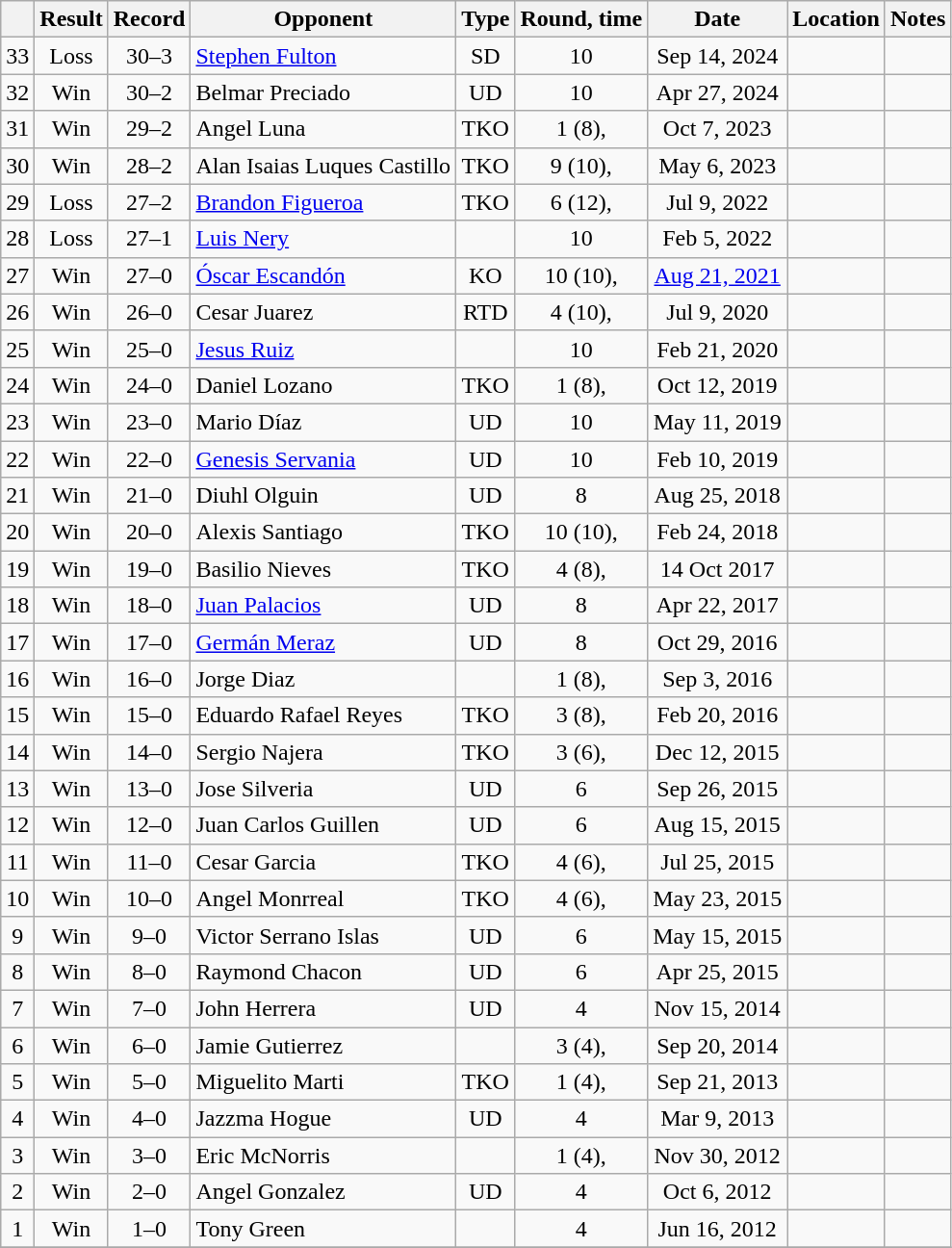<table class="wikitable" style="text-align:center">
<tr>
<th></th>
<th>Result</th>
<th>Record</th>
<th>Opponent</th>
<th>Type</th>
<th>Round, time</th>
<th>Date</th>
<th>Location</th>
<th>Notes</th>
</tr>
<tr>
<td>33</td>
<td>Loss</td>
<td>30–3</td>
<td align=left><a href='#'>Stephen Fulton</a></td>
<td>SD</td>
<td>10</td>
<td>Sep 14, 2024</td>
<td align=left></td>
<td></td>
</tr>
<tr>
<td>32</td>
<td>Win</td>
<td>30–2</td>
<td align=left>Belmar Preciado</td>
<td>UD</td>
<td>10</td>
<td>Apr 27, 2024</td>
<td align=left></td>
<td></td>
</tr>
<tr>
<td>31</td>
<td>Win</td>
<td>29–2</td>
<td align=left>Angel Luna</td>
<td>TKO</td>
<td>1 (8), </td>
<td>Oct 7, 2023</td>
<td align=left></td>
<td></td>
</tr>
<tr>
<td>30</td>
<td>Win</td>
<td>28–2</td>
<td align=left>Alan Isaias Luques Castillo</td>
<td>TKO</td>
<td>9 (10), </td>
<td>May 6, 2023</td>
<td align=left></td>
<td></td>
</tr>
<tr>
<td>29</td>
<td>Loss</td>
<td>27–2</td>
<td align=left><a href='#'>Brandon Figueroa</a></td>
<td>TKO</td>
<td>6 (12), </td>
<td>Jul 9, 2022</td>
<td align=left></td>
<td align=left></td>
</tr>
<tr>
<td>28</td>
<td>Loss</td>
<td>27–1</td>
<td align=left><a href='#'>Luis Nery</a></td>
<td></td>
<td>10</td>
<td>Feb 5, 2022</td>
<td align=left></td>
<td align=left></td>
</tr>
<tr>
<td>27</td>
<td>Win</td>
<td>27–0</td>
<td align=left><a href='#'>Óscar Escandón</a></td>
<td>KO</td>
<td>10 (10), </td>
<td><a href='#'>Aug 21, 2021</a></td>
<td align=left></td>
<td align=left></td>
</tr>
<tr>
<td>26</td>
<td>Win</td>
<td>26–0</td>
<td align=left>Cesar Juarez</td>
<td>RTD</td>
<td>4 (10), </td>
<td>Jul 9, 2020</td>
<td align=left></td>
<td></td>
</tr>
<tr>
<td>25</td>
<td>Win</td>
<td>25–0</td>
<td align=left><a href='#'>Jesus Ruiz</a></td>
<td></td>
<td>10</td>
<td>Feb 21, 2020</td>
<td align=left></td>
<td align=left></td>
</tr>
<tr>
<td>24</td>
<td>Win</td>
<td>24–0</td>
<td align=left>Daniel Lozano</td>
<td>TKO</td>
<td>1 (8), </td>
<td>Oct 12, 2019</td>
<td align=left></td>
<td></td>
</tr>
<tr>
<td>23</td>
<td>Win</td>
<td>23–0</td>
<td align=left>Mario Díaz</td>
<td>UD</td>
<td>10</td>
<td>May 11, 2019</td>
<td align=left></td>
<td align=left></td>
</tr>
<tr>
<td>22</td>
<td>Win</td>
<td>22–0</td>
<td align=left><a href='#'>Genesis Servania</a></td>
<td>UD</td>
<td>10</td>
<td>Feb 10, 2019</td>
<td align=left></td>
<td align=left></td>
</tr>
<tr>
<td>21</td>
<td>Win</td>
<td>21–0</td>
<td align=left>Diuhl Olguin</td>
<td>UD</td>
<td>8</td>
<td>Aug 25, 2018</td>
<td align=left></td>
<td></td>
</tr>
<tr>
<td>20</td>
<td>Win</td>
<td>20–0</td>
<td align=left>Alexis Santiago</td>
<td>TKO</td>
<td>10 (10), </td>
<td>Feb 24, 2018</td>
<td align=left></td>
<td align=left></td>
</tr>
<tr>
<td>19</td>
<td>Win</td>
<td>19–0</td>
<td align=left>Basilio Nieves</td>
<td>TKO</td>
<td>4 (8), </td>
<td>14 Oct 2017</td>
<td align=left></td>
<td></td>
</tr>
<tr>
<td>18</td>
<td>Win</td>
<td>18–0</td>
<td align=left><a href='#'>Juan Palacios</a></td>
<td>UD</td>
<td>8</td>
<td>Apr 22, 2017</td>
<td align=left></td>
<td></td>
</tr>
<tr>
<td>17</td>
<td>Win</td>
<td>17–0</td>
<td align=left><a href='#'>Germán Meraz</a></td>
<td>UD</td>
<td>8</td>
<td>Oct 29, 2016</td>
<td align=left></td>
<td></td>
</tr>
<tr>
<td>16</td>
<td>Win</td>
<td>16–0</td>
<td align=left>Jorge Diaz</td>
<td></td>
<td>1 (8), </td>
<td>Sep 3, 2016</td>
<td align=left></td>
<td></td>
</tr>
<tr>
<td>15</td>
<td>Win</td>
<td>15–0</td>
<td align=left>Eduardo Rafael Reyes</td>
<td>TKO</td>
<td>3 (8), </td>
<td>Feb 20, 2016</td>
<td align=left></td>
<td></td>
</tr>
<tr>
<td>14</td>
<td>Win</td>
<td>14–0</td>
<td align=left>Sergio Najera</td>
<td>TKO</td>
<td>3 (6), </td>
<td>Dec 12, 2015</td>
<td align=left></td>
<td></td>
</tr>
<tr>
<td>13</td>
<td>Win</td>
<td>13–0</td>
<td align=left>Jose Silveria</td>
<td>UD</td>
<td>6</td>
<td>Sep 26, 2015</td>
<td align=left></td>
<td></td>
</tr>
<tr>
<td>12</td>
<td>Win</td>
<td>12–0</td>
<td align=left>Juan Carlos Guillen</td>
<td>UD</td>
<td>6</td>
<td>Aug 15, 2015</td>
<td align=left></td>
<td></td>
</tr>
<tr>
<td>11</td>
<td>Win</td>
<td>11–0</td>
<td align=left>Cesar Garcia</td>
<td>TKO</td>
<td>4 (6), </td>
<td>Jul 25, 2015</td>
<td align=left></td>
<td></td>
</tr>
<tr>
<td>10</td>
<td>Win</td>
<td>10–0</td>
<td align=left>Angel Monrreal</td>
<td>TKO</td>
<td>4 (6), </td>
<td>May 23, 2015</td>
<td align=left></td>
<td></td>
</tr>
<tr>
<td>9</td>
<td>Win</td>
<td>9–0</td>
<td align=left>Victor Serrano Islas</td>
<td>UD</td>
<td>6</td>
<td>May 15, 2015</td>
<td align=left></td>
<td></td>
</tr>
<tr>
<td>8</td>
<td>Win</td>
<td>8–0</td>
<td align=left>Raymond Chacon</td>
<td>UD</td>
<td>6</td>
<td>Apr 25, 2015</td>
<td align=left></td>
<td></td>
</tr>
<tr>
<td>7</td>
<td>Win</td>
<td>7–0</td>
<td align=left>John Herrera</td>
<td>UD</td>
<td>4</td>
<td>Nov 15, 2014</td>
<td align=left></td>
<td></td>
</tr>
<tr>
<td>6</td>
<td>Win</td>
<td>6–0</td>
<td align=left>Jamie Gutierrez</td>
<td></td>
<td>3 (4), </td>
<td>Sep 20, 2014</td>
<td align=left></td>
<td></td>
</tr>
<tr>
<td>5</td>
<td>Win</td>
<td>5–0</td>
<td align=left>Miguelito Marti</td>
<td>TKO</td>
<td>1 (4), </td>
<td>Sep 21, 2013</td>
<td align=left></td>
<td></td>
</tr>
<tr>
<td>4</td>
<td>Win</td>
<td>4–0</td>
<td align=left>Jazzma Hogue</td>
<td>UD</td>
<td>4</td>
<td>Mar 9, 2013</td>
<td align=left></td>
<td></td>
</tr>
<tr>
<td>3</td>
<td>Win</td>
<td>3–0</td>
<td align=left>Eric McNorris</td>
<td></td>
<td>1 (4), </td>
<td>Nov 30, 2012</td>
<td align=left></td>
<td></td>
</tr>
<tr>
<td>2</td>
<td>Win</td>
<td>2–0</td>
<td align=left>Angel Gonzalez</td>
<td>UD</td>
<td>4</td>
<td>Oct 6, 2012</td>
<td align=left></td>
<td></td>
</tr>
<tr>
<td>1</td>
<td>Win</td>
<td>1–0</td>
<td align=left>Tony Green</td>
<td></td>
<td>4</td>
<td>Jun 16, 2012</td>
<td align=left></td>
<td></td>
</tr>
<tr>
</tr>
</table>
